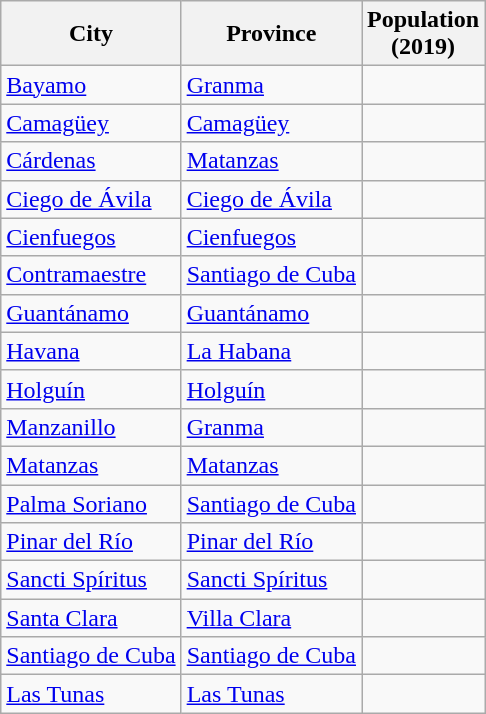<table class="wikitable sortable sticky-header col3right">
<tr>
<th>City</th>
<th>Province</th>
<th>Population<br>(2019)</th>
</tr>
<tr>
<td><a href='#'>Bayamo</a></td>
<td><a href='#'>Granma</a></td>
<td></td>
</tr>
<tr>
<td><a href='#'>Camagüey</a></td>
<td><a href='#'>Camagüey</a></td>
<td></td>
</tr>
<tr>
<td><a href='#'>Cárdenas</a></td>
<td><a href='#'>Matanzas</a></td>
<td></td>
</tr>
<tr>
<td><a href='#'>Ciego de Ávila</a></td>
<td><a href='#'>Ciego de Ávila</a></td>
<td></td>
</tr>
<tr>
<td><a href='#'>Cienfuegos</a></td>
<td><a href='#'>Cienfuegos</a></td>
<td></td>
</tr>
<tr>
<td><a href='#'>Contramaestre</a></td>
<td><a href='#'>Santiago de Cuba</a></td>
<td></td>
</tr>
<tr>
<td><a href='#'>Guantánamo</a></td>
<td><a href='#'>Guantánamo</a></td>
<td></td>
</tr>
<tr>
<td><a href='#'>Havana</a></td>
<td><a href='#'>La Habana</a></td>
<td></td>
</tr>
<tr>
<td><a href='#'>Holguín</a></td>
<td><a href='#'>Holguín</a></td>
<td></td>
</tr>
<tr>
<td><a href='#'>Manzanillo</a></td>
<td><a href='#'>Granma</a></td>
<td></td>
</tr>
<tr>
<td><a href='#'>Matanzas</a></td>
<td><a href='#'>Matanzas</a></td>
<td></td>
</tr>
<tr>
<td><a href='#'>Palma Soriano</a></td>
<td><a href='#'>Santiago de Cuba</a></td>
<td></td>
</tr>
<tr>
<td><a href='#'>Pinar del Río</a></td>
<td><a href='#'>Pinar del Río</a></td>
<td></td>
</tr>
<tr>
<td><a href='#'>Sancti Spíritus</a></td>
<td><a href='#'>Sancti Spíritus</a></td>
<td></td>
</tr>
<tr>
<td><a href='#'>Santa Clara</a></td>
<td><a href='#'>Villa Clara</a></td>
<td></td>
</tr>
<tr>
<td><a href='#'>Santiago de Cuba</a></td>
<td><a href='#'>Santiago de Cuba</a></td>
<td></td>
</tr>
<tr>
<td><a href='#'>Las Tunas</a></td>
<td><a href='#'>Las Tunas</a></td>
<td></td>
</tr>
</table>
